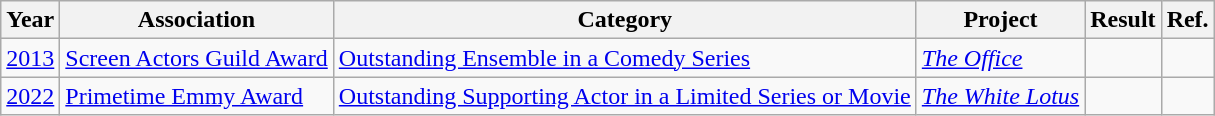<table class="wikitable">
<tr>
<th>Year</th>
<th>Association</th>
<th>Category</th>
<th>Project</th>
<th>Result</th>
<th class="unsortable">Ref.</th>
</tr>
<tr>
<td><a href='#'>2013</a></td>
<td><a href='#'>Screen Actors Guild Award</a></td>
<td><a href='#'>Outstanding Ensemble in a Comedy Series</a></td>
<td><em><a href='#'>The Office</a></em></td>
<td></td>
<td></td>
</tr>
<tr>
<td><a href='#'>2022</a></td>
<td><a href='#'>Primetime Emmy Award</a></td>
<td><a href='#'>Outstanding Supporting Actor in a Limited Series or Movie</a></td>
<td><em><a href='#'>The White Lotus</a></em></td>
<td></td>
<td></td>
</tr>
</table>
